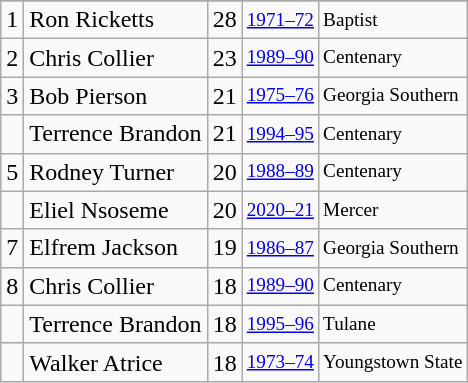<table class="wikitable">
<tr>
</tr>
<tr>
<td>1</td>
<td>Ron Ricketts</td>
<td>28</td>
<td style="font-size:80%;"><a href='#'>1971–72</a></td>
<td style="font-size:80%;">Baptist</td>
</tr>
<tr>
<td>2</td>
<td>Chris Collier</td>
<td>23</td>
<td style="font-size:80%;"><a href='#'>1989–90</a></td>
<td style="font-size:80%;">Centenary</td>
</tr>
<tr>
<td>3</td>
<td>Bob Pierson</td>
<td>21</td>
<td style="font-size:80%;"><a href='#'>1975–76</a></td>
<td style="font-size:80%;">Georgia Southern</td>
</tr>
<tr>
<td></td>
<td>Terrence Brandon</td>
<td>21</td>
<td style="font-size:80%;"><a href='#'>1994–95</a></td>
<td style="font-size:80%;">Centenary</td>
</tr>
<tr>
<td>5</td>
<td>Rodney Turner</td>
<td>20</td>
<td style="font-size:80%;"><a href='#'>1988–89</a></td>
<td style="font-size:80%;">Centenary</td>
</tr>
<tr>
<td></td>
<td>Eliel Nsoseme</td>
<td>20</td>
<td style="font-size:80%;"><a href='#'>2020–21</a></td>
<td style="font-size:80%;">Mercer</td>
</tr>
<tr>
<td>7</td>
<td>Elfrem Jackson</td>
<td>19</td>
<td style="font-size:80%;"><a href='#'>1986–87</a></td>
<td style="font-size:80%;">Georgia Southern</td>
</tr>
<tr>
<td>8</td>
<td>Chris Collier</td>
<td>18</td>
<td style="font-size:80%;"><a href='#'>1989–90</a></td>
<td style="font-size:80%;">Centenary</td>
</tr>
<tr>
<td></td>
<td>Terrence Brandon</td>
<td>18</td>
<td style="font-size:80%;"><a href='#'>1995–96</a></td>
<td style="font-size:80%;">Tulane</td>
</tr>
<tr>
<td></td>
<td>Walker Atrice</td>
<td>18</td>
<td style="font-size:80%;"><a href='#'>1973–74</a></td>
<td style="font-size:80%;">Youngstown State</td>
</tr>
</table>
